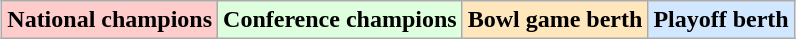<table class="wikitable" style="margin:1em auto;">
<tr>
<td bgcolor="#FFCCCC"><strong>National champions</strong></td>
<td bgcolor="#ddffdd"><strong>Conference champions</strong></td>
<td bgcolor="#ffe6bd"><strong>Bowl game berth</strong></td>
<td bgcolor="#d0e7ff"><strong>Playoff berth</strong></td>
</tr>
</table>
